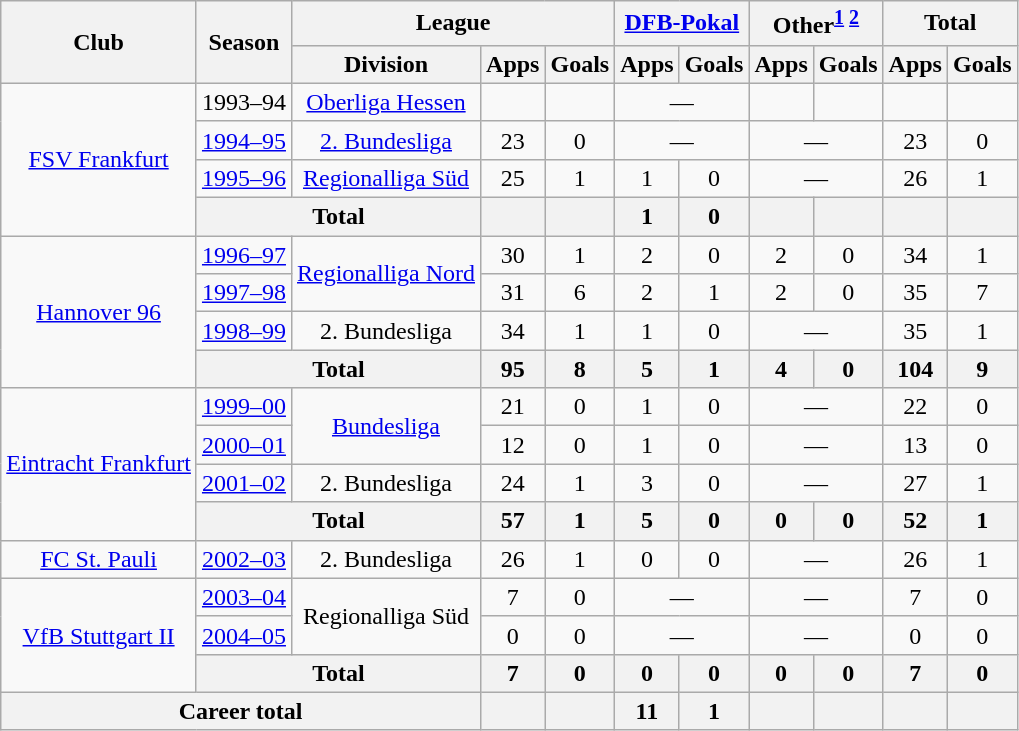<table class="wikitable" style="text-align:center">
<tr>
<th rowspan="2">Club</th>
<th rowspan="2">Season</th>
<th colspan="3">League</th>
<th colspan="2"><a href='#'>DFB-Pokal</a></th>
<th colspan="2">Other<sup><a href='#'>1</a> <a href='#'>2</a></sup></th>
<th colspan="2">Total</th>
</tr>
<tr>
<th>Division</th>
<th>Apps</th>
<th>Goals</th>
<th>Apps</th>
<th>Goals</th>
<th>Apps</th>
<th>Goals</th>
<th>Apps</th>
<th>Goals</th>
</tr>
<tr>
<td rowspan="4"><a href='#'>FSV Frankfurt</a></td>
<td>1993–94</td>
<td><a href='#'>Oberliga Hessen</a></td>
<td></td>
<td></td>
<td colspan="2">—</td>
<td></td>
<td></td>
<td></td>
<td></td>
</tr>
<tr>
<td><a href='#'>1994–95</a></td>
<td><a href='#'>2. Bundesliga</a></td>
<td>23</td>
<td>0</td>
<td colspan="2">—</td>
<td colspan="2">—</td>
<td>23</td>
<td>0</td>
</tr>
<tr>
<td><a href='#'>1995–96</a></td>
<td><a href='#'>Regionalliga Süd</a></td>
<td>25</td>
<td>1</td>
<td>1</td>
<td>0</td>
<td colspan="2">—</td>
<td>26</td>
<td>1</td>
</tr>
<tr>
<th colspan="2">Total</th>
<th></th>
<th></th>
<th>1</th>
<th>0</th>
<th></th>
<th></th>
<th></th>
<th></th>
</tr>
<tr>
<td rowspan="4"><a href='#'>Hannover 96</a></td>
<td><a href='#'>1996–97</a></td>
<td rowspan="2"><a href='#'>Regionalliga Nord</a></td>
<td>30</td>
<td>1</td>
<td>2</td>
<td>0</td>
<td>2</td>
<td>0</td>
<td>34</td>
<td>1</td>
</tr>
<tr>
<td><a href='#'>1997–98</a></td>
<td>31</td>
<td>6</td>
<td>2</td>
<td>1</td>
<td>2</td>
<td>0</td>
<td>35</td>
<td>7</td>
</tr>
<tr>
<td><a href='#'>1998–99</a></td>
<td>2. Bundesliga</td>
<td>34</td>
<td>1</td>
<td>1</td>
<td>0</td>
<td colspan="2">—</td>
<td>35</td>
<td>1</td>
</tr>
<tr>
<th colspan="2">Total</th>
<th>95</th>
<th>8</th>
<th>5</th>
<th>1</th>
<th>4</th>
<th>0</th>
<th>104</th>
<th>9</th>
</tr>
<tr>
<td rowspan="4"><a href='#'>Eintracht Frankfurt</a></td>
<td><a href='#'>1999–00</a></td>
<td rowspan="2"><a href='#'>Bundesliga</a></td>
<td>21</td>
<td>0</td>
<td>1</td>
<td>0</td>
<td colspan="2">—</td>
<td>22</td>
<td>0</td>
</tr>
<tr>
<td><a href='#'>2000–01</a></td>
<td>12</td>
<td>0</td>
<td>1</td>
<td>0</td>
<td colspan="2">—</td>
<td>13</td>
<td>0</td>
</tr>
<tr>
<td><a href='#'>2001–02</a></td>
<td>2. Bundesliga</td>
<td>24</td>
<td>1</td>
<td>3</td>
<td>0</td>
<td colspan="2">—</td>
<td>27</td>
<td>1</td>
</tr>
<tr>
<th colspan="2">Total</th>
<th>57</th>
<th>1</th>
<th>5</th>
<th>0</th>
<th>0</th>
<th>0</th>
<th>52</th>
<th>1</th>
</tr>
<tr>
<td><a href='#'>FC St. Pauli</a></td>
<td><a href='#'>2002–03</a></td>
<td>2. Bundesliga</td>
<td>26</td>
<td>1</td>
<td>0</td>
<td>0</td>
<td colspan="2">—</td>
<td>26</td>
<td>1</td>
</tr>
<tr>
<td rowspan="3"><a href='#'>VfB Stuttgart II</a></td>
<td><a href='#'>2003–04</a></td>
<td rowspan="2">Regionalliga Süd</td>
<td>7</td>
<td>0</td>
<td colspan="2">—</td>
<td colspan="2">—</td>
<td>7</td>
<td>0</td>
</tr>
<tr>
<td><a href='#'>2004–05</a></td>
<td>0</td>
<td>0</td>
<td colspan="2">—</td>
<td colspan="2">—</td>
<td>0</td>
<td>0</td>
</tr>
<tr>
<th colspan="2">Total</th>
<th>7</th>
<th>0</th>
<th>0</th>
<th>0</th>
<th>0</th>
<th>0</th>
<th>7</th>
<th>0</th>
</tr>
<tr>
<th colspan="3">Career total</th>
<th></th>
<th></th>
<th>11</th>
<th>1</th>
<th></th>
<th></th>
<th></th>
<th></th>
</tr>
</table>
